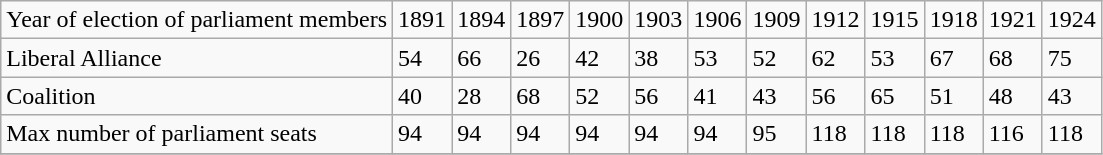<table class="wikitable">
<tr>
<td>Year of election of parliament members</td>
<td>1891</td>
<td>1894</td>
<td>1897</td>
<td>1900</td>
<td>1903</td>
<td>1906</td>
<td>1909</td>
<td>1912</td>
<td>1915</td>
<td>1918</td>
<td>1921</td>
<td>1924</td>
</tr>
<tr --->
<td>Liberal Alliance</td>
<td>54</td>
<td>66</td>
<td>26</td>
<td>42</td>
<td>38</td>
<td>53</td>
<td>52</td>
<td>62</td>
<td>53</td>
<td>67</td>
<td>68</td>
<td>75</td>
</tr>
<tr --->
<td>Coalition</td>
<td>40</td>
<td>28</td>
<td>68</td>
<td>52</td>
<td>56</td>
<td>41</td>
<td>43</td>
<td>56</td>
<td>65</td>
<td>51</td>
<td>48</td>
<td>43</td>
</tr>
<tr --->
<td>Max number of parliament seats</td>
<td>94</td>
<td>94</td>
<td>94</td>
<td>94</td>
<td>94</td>
<td>94</td>
<td>95</td>
<td>118</td>
<td>118</td>
<td>118</td>
<td>116</td>
<td>118</td>
</tr>
<tr --->
</tr>
</table>
